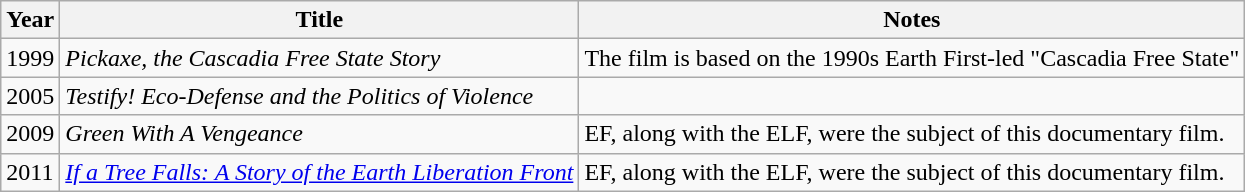<table class="wikitable sortable">
<tr>
<th>Year</th>
<th>Title</th>
<th>Notes</th>
</tr>
<tr>
<td>1999</td>
<td><em>Pickaxe, the Cascadia Free State Story</em></td>
<td>The film is based on the 1990s Earth First-led "Cascadia Free State"</td>
</tr>
<tr>
<td>2005</td>
<td><em>Testify! Eco-Defense and the Politics of Violence</em></td>
<td></td>
</tr>
<tr>
<td>2009</td>
<td><em>Green With A Vengeance</em></td>
<td>EF, along with the ELF, were the subject of this documentary film.</td>
</tr>
<tr>
<td>2011</td>
<td><em><a href='#'>If a Tree Falls: A Story of the Earth Liberation Front</a></em></td>
<td>EF, along with the ELF, were the subject of this documentary film.</td>
</tr>
</table>
